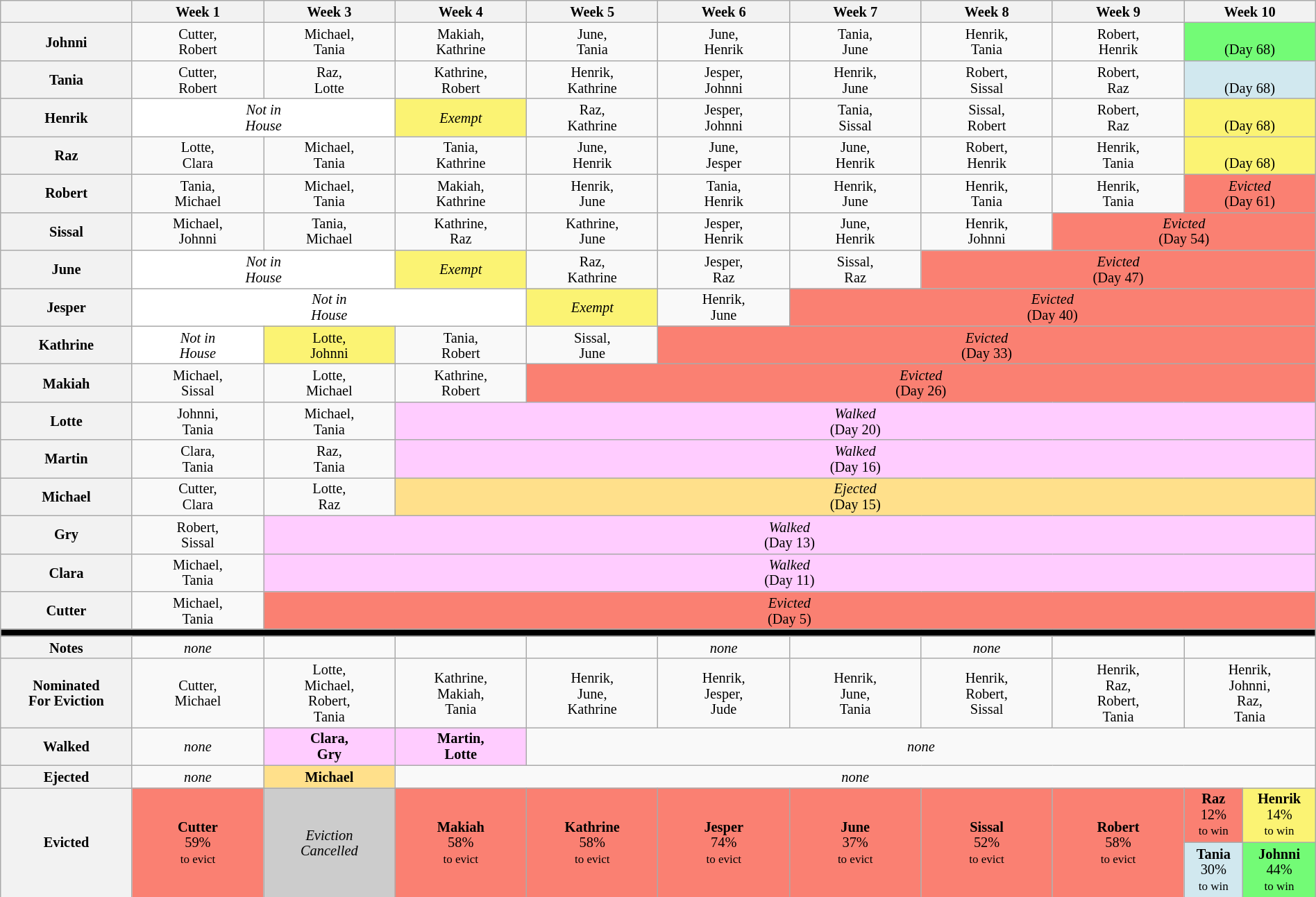<table class="wikitable" style="text-align:center; width:100%; font-size:85%; line-height:15px;">
<tr>
<th style="width:9%"></th>
<th style="width:9%">Week 1</th>
<th style="width:9%">Week 3</th>
<th style="width:9%">Week 4</th>
<th style="width:9%">Week 5</th>
<th style="width:9%">Week 6</th>
<th style="width:9%">Week 7</th>
<th style="width:9%">Week 8</th>
<th style="width:9%">Week 9</th>
<th style="width:9%" colspan=2>Week 10</th>
</tr>
<tr>
<th>Johnni</th>
<td>Cutter,<br>Robert</td>
<td>Michael,<br>Tania</td>
<td>Makiah,<br>Kathrine</td>
<td>June,<br>Tania</td>
<td>June,<br>Henrik</td>
<td>Tania,<br>June</td>
<td>Henrik,<br>Tania</td>
<td>Robert,<br>Henrik</td>
<td style="background:#73FB76" colspan="2"><br>(Day 68)</td>
</tr>
<tr>
<th>Tania</th>
<td>Cutter,<br>Robert</td>
<td>Raz,<br>Lotte</td>
<td>Kathrine,<br>Robert</td>
<td>Henrik,<br>Kathrine</td>
<td>Jesper,<br>Johnni</td>
<td>Henrik,<br>June</td>
<td>Robert,<br>Sissal</td>
<td>Robert,<br>Raz</td>
<td style="background:#D1E8EF" colspan="2"><br>(Day 68)</td>
</tr>
<tr>
<th>Henrik</th>
<td style="background:white" colspan=2><em>Not in<br>House</em></td>
<td style="background:#FBF373"><em>Exempt</em></td>
<td>Raz,<br>Kathrine</td>
<td>Jesper,<br>Johnni</td>
<td>Tania,<br>Sissal</td>
<td>Sissal,<br>Robert</td>
<td>Robert,<br>Raz</td>
<td style="background:#FBF373" colspan="2"><br>(Day 68)</td>
</tr>
<tr>
<th>Raz</th>
<td>Lotte,<br>Clara</td>
<td>Michael,<br>Tania</td>
<td>Tania,<br>Kathrine</td>
<td>June,<br>Henrik</td>
<td>June,<br>Jesper</td>
<td>June,<br>Henrik</td>
<td>Robert,<br>Henrik</td>
<td>Henrik,<br>Tania</td>
<td style="background:#FBF373" colspan="2"><br>(Day 68)</td>
</tr>
<tr>
<th>Robert</th>
<td>Tania,<br>Michael</td>
<td>Michael,<br>Tania</td>
<td>Makiah,<br>Kathrine</td>
<td>Henrik,<br>June</td>
<td>Tania,<br>Henrik</td>
<td>Henrik,<br>June</td>
<td>Henrik,<br>Tania</td>
<td>Henrik,<br>Tania</td>
<td style="background:#FA8072" colspan=2><em>Evicted</em><br>(Day 61)</td>
</tr>
<tr>
<th>Sissal</th>
<td>Michael,<br>Johnni</td>
<td>Tania,<br>Michael</td>
<td>Kathrine,<br>Raz</td>
<td>Kathrine,<br>June</td>
<td>Jesper,<br>Henrik</td>
<td>June,<br>Henrik</td>
<td>Henrik,<br>Johnni</td>
<td style="background:#FA8072" colspan=3><em>Evicted</em><br>(Day 54)</td>
</tr>
<tr>
<th>June</th>
<td style="background:white" colspan=2><em>Not in<br>House</em></td>
<td style="background:#FBF373"><em>Exempt</em></td>
<td>Raz,<br>Kathrine</td>
<td>Jesper,<br>Raz</td>
<td>Sissal,<br>Raz</td>
<td style="background:#FA8072" colspan=4><em>Evicted</em><br>(Day 47)</td>
</tr>
<tr>
<th>Jesper</th>
<td style="background:white" colspan=3><em>Not in<br>House</em></td>
<td style="background:#FBF373"><em>Exempt</em></td>
<td>Henrik,<br>June</td>
<td style="background:#FA8072" colspan=5><em>Evicted</em><br>(Day 40)</td>
</tr>
<tr>
<th>Kathrine</th>
<td style="background:white"><em>Not in<br>House</em></td>
<td style="background:#FBF373">Lotte,<br>Johnni</td>
<td>Tania,<br>Robert</td>
<td>Sissal,<br>June</td>
<td style="background:#FA8072" colspan=6><em>Evicted</em><br>(Day 33)</td>
</tr>
<tr>
<th>Makiah</th>
<td>Michael,<br>Sissal</td>
<td>Lotte,<br>Michael</td>
<td>Kathrine,<br>Robert</td>
<td style="background:#FA8072" colspan=7><em>Evicted</em><br>(Day 26)</td>
</tr>
<tr>
<th>Lotte</th>
<td>Johnni,<br>Tania</td>
<td>Michael,<br>Tania</td>
<td style="background:#FFCCFF" colspan=8><em>Walked</em><br>(Day 20)</td>
</tr>
<tr>
<th>Martin</th>
<td>Clara,<br>Tania</td>
<td>Raz,<br>Tania</td>
<td style="background:#FFCCFF" colspan=8><em>Walked</em><br>(Day 16)</td>
</tr>
<tr>
<th>Michael</th>
<td>Cutter,<br>Clara</td>
<td>Lotte,<br>Raz</td>
<td style="background:#FFE08B" colspan=8><em>Ejected</em><br>(Day 15)</td>
</tr>
<tr>
<th>Gry</th>
<td>Robert,<br>Sissal</td>
<td style="background:#FFCCFF" colspan=9><em>Walked</em><br>(Day 13)</td>
</tr>
<tr>
<th>Clara</th>
<td>Michael,<br>Tania</td>
<td style="background:#FFCCFF" colspan=9><em>Walked</em><br>(Day 11)</td>
</tr>
<tr>
<th>Cutter</th>
<td>Michael,<br>Tania</td>
<td style="background:#FA8072" colspan=9><em>Evicted</em><br>(Day 5)</td>
</tr>
<tr>
<td style="background:#000000" colspan=11></td>
</tr>
<tr>
<th>Notes</th>
<td><em>none</em></td>
<td></td>
<td></td>
<td></td>
<td><em>none</em></td>
<td></td>
<td><em>none</em></td>
<td></td>
<td colspan=2></td>
</tr>
<tr>
<th>Nominated<br>For Eviction</th>
<td>Cutter,<br>Michael</td>
<td>Lotte,<br>Michael,<br>Robert,<br>Tania</td>
<td>Kathrine,<br>Makiah,<br>Tania</td>
<td>Henrik,<br>June,<br>Kathrine</td>
<td>Henrik,<br>Jesper,<br>Jude</td>
<td>Henrik,<br>June,<br>Tania</td>
<td>Henrik,<br>Robert,<br>Sissal</td>
<td>Henrik,<br>Raz,<br>Robert,<br>Tania</td>
<td colspan=2>Henrik,<br>Johnni,<br>Raz,<br>Tania</td>
</tr>
<tr>
<th>Walked</th>
<td><em>none</em></td>
<td style="background:#FCF"><strong>Clara,<br>Gry</strong></td>
<td style="background:#FCF"><strong>Martin,<br>Lotte</strong></td>
<td colspan="7"><em>none</em></td>
</tr>
<tr>
<th>Ejected</th>
<td><em>none</em></td>
<td style="background:#FFE08B"><strong>Michael</strong></td>
<td colspan="8"><em>none</em></td>
</tr>
<tr>
<th rowspan=2>Evicted</th>
<td style="background:#FA8072" rowspan=2><strong>Cutter</strong><br>59%<br><small>to evict</small></td>
<td style="background:#CCC" rowspan=2><em>Eviction<br>Cancelled</em></td>
<td style="background:#FA8072" rowspan=2><strong>Makiah</strong><br>58%<br><small>to evict</small></td>
<td style="background:#FA8072" rowspan=2><strong>Kathrine</strong><br>58%<br><small>to evict</small></td>
<td style="background:#FA8072" rowspan=2><strong>Jesper</strong><br>74%<br><small>to evict</small></td>
<td style="background:#FA8072" rowspan=2><strong>June</strong><br>37%<br><small>to evict</small></td>
<td style="background:#FA8072" rowspan=2><strong>Sissal</strong><br>52%<br><small>to evict</small></td>
<td style="background:#FA8072" rowspan=2><strong>Robert</strong><br>58%<br><small>to evict</small></td>
<td style="background:#FA8072"><strong>Raz</strong><br>12%<br><small>to win</small></td>
<td style="background:#FBF373"><strong>Henrik</strong><br>14%<br><small>to win</small></td>
</tr>
<tr>
<td style="background:#D1E8EF"><strong>Tania</strong><br>30%<br><small>to win</small></td>
<td style="background:#73FB76"><strong>Johnni</strong><br>44%<br><small>to win</small></td>
</tr>
</table>
